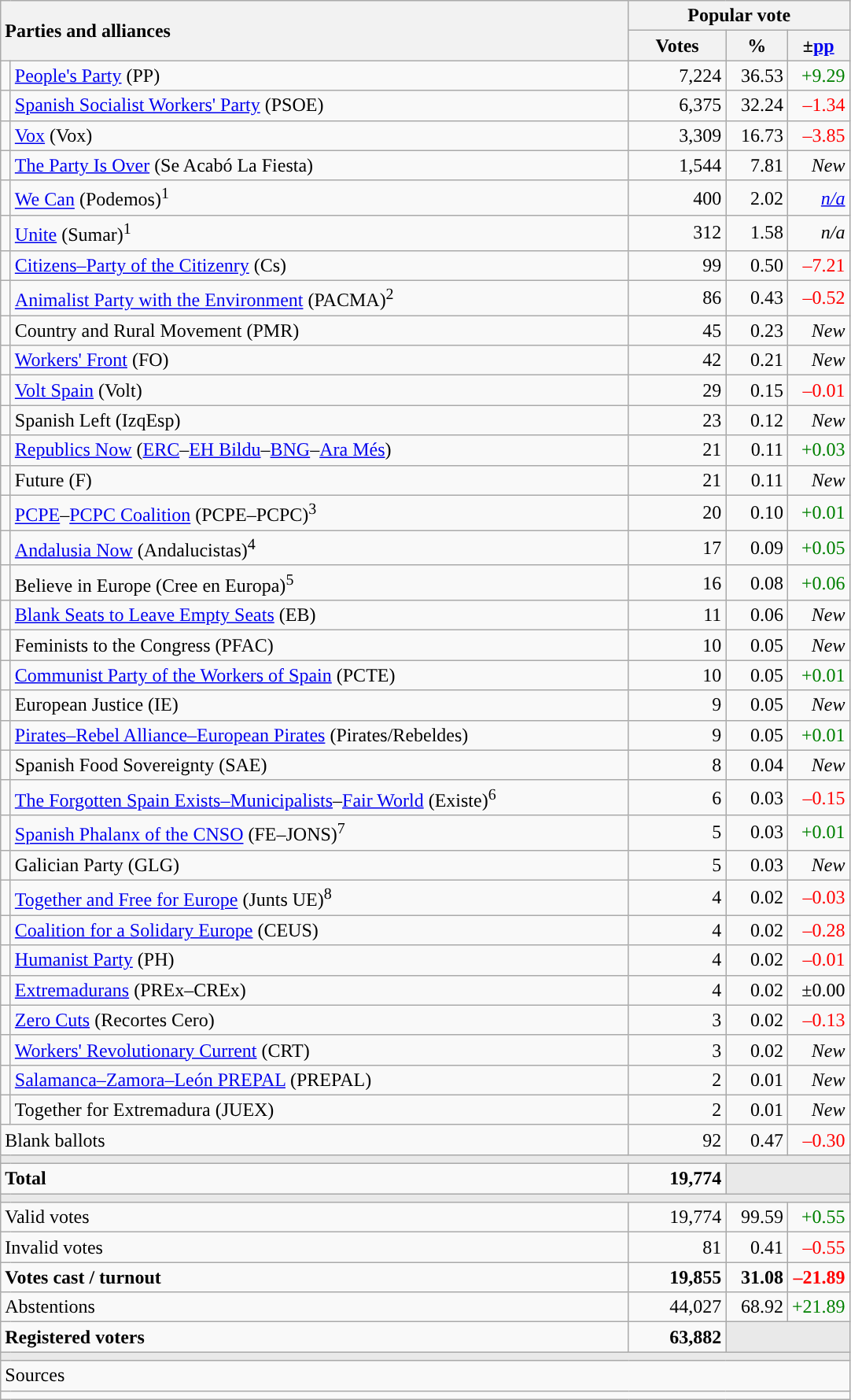<table class="wikitable" style="text-align:right;">
<tr>
<th style="text-align:left;" rowspan="2" colspan="2" width="525">Parties and alliances</th>
<th colspan="3">Popular vote</th>
</tr>
<tr bgcolor="#E9E9E9" align="center">
<th width="75">Votes</th>
<th width="45">%</th>
<th width="45">±<a href='#'>pp</a></th>
</tr>
<tr>
<td width="1" style="color:inherit;background:"></td>
<td align="left"><a href='#'>People's Party</a> (PP)</td>
<td>7,224</td>
<td>36.53</td>
<td style="color:green;">+9.29</td>
</tr>
<tr>
<td style="color:inherit;background:"></td>
<td align="left"><a href='#'>Spanish Socialist Workers' Party</a> (PSOE)</td>
<td>6,375</td>
<td>32.24</td>
<td style="color:red;">–1.34</td>
</tr>
<tr>
<td style="color:inherit;background:"></td>
<td align="left"><a href='#'>Vox</a> (Vox)</td>
<td>3,309</td>
<td>16.73</td>
<td style="color:red;">–3.85</td>
</tr>
<tr>
<td style="color:inherit;background:"></td>
<td align="left"><a href='#'>The Party Is Over</a> (Se Acabó La Fiesta)</td>
<td>1,544</td>
<td>7.81</td>
<td><em>New</em></td>
</tr>
<tr>
<td style="color:inherit;background:"></td>
<td align="left"><a href='#'>We Can</a> (Podemos)<sup>1</sup></td>
<td>400</td>
<td>2.02</td>
<td><em><a href='#'>n/a</a></em></td>
</tr>
<tr>
<td style="color:inherit;background:"></td>
<td align="left"><a href='#'>Unite</a> (Sumar)<sup>1</sup></td>
<td>312</td>
<td>1.58</td>
<td><em>n/a</em></td>
</tr>
<tr>
<td style="color:inherit;background:"></td>
<td align="left"><a href='#'>Citizens–Party of the Citizenry</a> (Cs)</td>
<td>99</td>
<td>0.50</td>
<td style="color:red;">–7.21</td>
</tr>
<tr>
<td style="color:inherit;background:"></td>
<td align="left"><a href='#'>Animalist Party with the Environment</a> (PACMA)<sup>2</sup></td>
<td>86</td>
<td>0.43</td>
<td style="color:red;">–0.52</td>
</tr>
<tr>
<td style="color:inherit;background:"></td>
<td align="left">Country and Rural Movement (PMR)</td>
<td>45</td>
<td>0.23</td>
<td><em>New</em></td>
</tr>
<tr>
<td style="color:inherit;background:"></td>
<td align="left"><a href='#'>Workers' Front</a> (FO)</td>
<td>42</td>
<td>0.21</td>
<td><em>New</em></td>
</tr>
<tr>
<td style="color:inherit;background:"></td>
<td align="left"><a href='#'>Volt Spain</a> (Volt)</td>
<td>29</td>
<td>0.15</td>
<td style="color:red;">–0.01</td>
</tr>
<tr>
<td style="color:inherit;background:"></td>
<td align="left">Spanish Left (IzqEsp)</td>
<td>23</td>
<td>0.12</td>
<td><em>New</em></td>
</tr>
<tr>
<td style="color:inherit;background:"></td>
<td align="left"><a href='#'>Republics Now</a> (<a href='#'>ERC</a>–<a href='#'>EH Bildu</a>–<a href='#'>BNG</a>–<a href='#'>Ara Més</a>)</td>
<td>21</td>
<td>0.11</td>
<td style="color:green;">+0.03</td>
</tr>
<tr>
<td style="color:inherit;background:"></td>
<td align="left">Future (F)</td>
<td>21</td>
<td>0.11</td>
<td><em>New</em></td>
</tr>
<tr>
<td style="color:inherit;background:"></td>
<td align="left"><a href='#'>PCPE</a>–<a href='#'>PCPC Coalition</a> (PCPE–PCPC)<sup>3</sup></td>
<td>20</td>
<td>0.10</td>
<td style="color:green;">+0.01</td>
</tr>
<tr>
<td style="color:inherit;background:"></td>
<td align="left"><a href='#'>Andalusia Now</a> (Andalucistas)<sup>4</sup></td>
<td>17</td>
<td>0.09</td>
<td style="color:green;">+0.05</td>
</tr>
<tr>
<td style="color:inherit;background:"></td>
<td align="left">Believe in Europe (Cree en Europa)<sup>5</sup></td>
<td>16</td>
<td>0.08</td>
<td style="color:green;">+0.06</td>
</tr>
<tr>
<td style="color:inherit;background:"></td>
<td align="left"><a href='#'>Blank Seats to Leave Empty Seats</a> (EB)</td>
<td>11</td>
<td>0.06</td>
<td><em>New</em></td>
</tr>
<tr>
<td style="color:inherit;background:"></td>
<td align="left">Feminists to the Congress (PFAC)</td>
<td>10</td>
<td>0.05</td>
<td><em>New</em></td>
</tr>
<tr>
<td style="color:inherit;background:"></td>
<td align="left"><a href='#'>Communist Party of the Workers of Spain</a> (PCTE)</td>
<td>10</td>
<td>0.05</td>
<td style="color:green;">+0.01</td>
</tr>
<tr>
<td style="color:inherit;background:"></td>
<td align="left">European Justice (IE)</td>
<td>9</td>
<td>0.05</td>
<td><em>New</em></td>
</tr>
<tr>
<td style="color:inherit;background:"></td>
<td align="left"><a href='#'>Pirates–Rebel Alliance–European Pirates</a> (Pirates/Rebeldes)</td>
<td>9</td>
<td>0.05</td>
<td style="color:green;">+0.01</td>
</tr>
<tr>
<td style="color:inherit;background:"></td>
<td align="left">Spanish Food Sovereignty (SAE)</td>
<td>8</td>
<td>0.04</td>
<td><em>New</em></td>
</tr>
<tr>
<td style="color:inherit;background:"></td>
<td align="left"><a href='#'>The Forgotten Spain Exists–Municipalists</a>–<a href='#'>Fair World</a> (Existe)<sup>6</sup></td>
<td>6</td>
<td>0.03</td>
<td style="color:red;">–0.15</td>
</tr>
<tr>
<td style="color:inherit;background:"></td>
<td align="left"><a href='#'>Spanish Phalanx of the CNSO</a> (FE–JONS)<sup>7</sup></td>
<td>5</td>
<td>0.03</td>
<td style="color:green;">+0.01</td>
</tr>
<tr>
<td style="color:inherit;background:"></td>
<td align="left">Galician Party (GLG)</td>
<td>5</td>
<td>0.03</td>
<td><em>New</em></td>
</tr>
<tr>
<td style="color:inherit;background:"></td>
<td align="left"><a href='#'>Together and Free for Europe</a> (Junts UE)<sup>8</sup></td>
<td>4</td>
<td>0.02</td>
<td style="color:red;">–0.03</td>
</tr>
<tr>
<td style="color:inherit;background:"></td>
<td align="left"><a href='#'>Coalition for a Solidary Europe</a> (CEUS)</td>
<td>4</td>
<td>0.02</td>
<td style="color:red;">–0.28</td>
</tr>
<tr>
<td style="color:inherit;background:"></td>
<td align="left"><a href='#'>Humanist Party</a> (PH)</td>
<td>4</td>
<td>0.02</td>
<td style="color:red;">–0.01</td>
</tr>
<tr>
<td style="color:inherit;background:"></td>
<td align="left"><a href='#'>Extremadurans</a> (PREx–CREx)</td>
<td>4</td>
<td>0.02</td>
<td>±0.00</td>
</tr>
<tr>
<td style="color:inherit;background:"></td>
<td align="left"><a href='#'>Zero Cuts</a> (Recortes Cero)</td>
<td>3</td>
<td>0.02</td>
<td style="color:red;">–0.13</td>
</tr>
<tr>
<td style="color:inherit;background:"></td>
<td align="left"><a href='#'>Workers' Revolutionary Current</a> (CRT)</td>
<td>3</td>
<td>0.02</td>
<td><em>New</em></td>
</tr>
<tr>
<td style="color:inherit;background:"></td>
<td align="left"><a href='#'>Salamanca–Zamora–León PREPAL</a> (PREPAL)</td>
<td>2</td>
<td>0.01</td>
<td><em>New</em></td>
</tr>
<tr>
<td style="color:inherit;background:"></td>
<td align="left">Together for Extremadura (JUEX)</td>
<td>2</td>
<td>0.01</td>
<td><em>New</em></td>
</tr>
<tr>
<td align="left" colspan="2">Blank ballots</td>
<td>92</td>
<td>0.47</td>
<td style="color:red;">–0.30</td>
</tr>
<tr>
<td colspan="5" bgcolor="#E9E9E9"></td>
</tr>
<tr style="font-weight:bold;">
<td align="left" colspan="2">Total</td>
<td>19,774</td>
<td bgcolor="#E9E9E9" colspan="2"></td>
</tr>
<tr>
<td colspan="5" bgcolor="#E9E9E9"></td>
</tr>
<tr>
<td align="left" colspan="2">Valid votes</td>
<td>19,774</td>
<td>99.59</td>
<td style="color:green;">+0.55</td>
</tr>
<tr>
<td align="left" colspan="2">Invalid votes</td>
<td>81</td>
<td>0.41</td>
<td style="color:red;">–0.55</td>
</tr>
<tr style="font-weight:bold;">
<td align="left" colspan="2">Votes cast / turnout</td>
<td>19,855</td>
<td>31.08</td>
<td style="color:red;">–21.89</td>
</tr>
<tr>
<td align="left" colspan="2">Abstentions</td>
<td>44,027</td>
<td>68.92</td>
<td style="color:green;">+21.89</td>
</tr>
<tr style="font-weight:bold;">
<td align="left" colspan="2">Registered voters</td>
<td>63,882</td>
<td bgcolor="#E9E9E9" colspan="2"></td>
</tr>
<tr>
<td colspan="5" bgcolor="#E9E9E9"></td>
</tr>
<tr>
<td align="left" colspan="5">Sources</td>
</tr>
<tr>
<td colspan="5" style="text-align:left; max-width:790px;"></td>
</tr>
</table>
